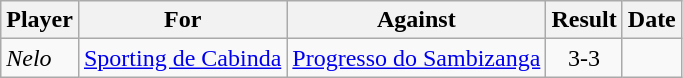<table class="wikitable sortable">
<tr>
<th>Player</th>
<th>For</th>
<th>Against</th>
<th style="text-align:center">Result</th>
<th>Date</th>
</tr>
<tr>
<td><em>Nelo</em></td>
<td><a href='#'>Sporting de Cabinda</a></td>
<td><a href='#'>Progresso do Sambizanga</a></td>
<td align=center>3-3 </td>
<td></td>
</tr>
</table>
